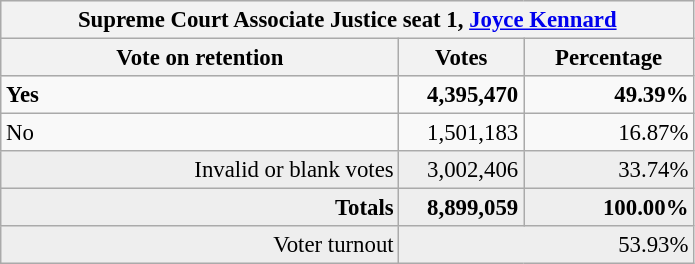<table class="wikitable" style="font-size: 95%;">
<tr style="background:#e9e9e9;">
<th colspan="3">Supreme Court Associate Justice seat 1, <a href='#'>Joyce Kennard</a></th>
</tr>
<tr style="background:#eee; text-align:center;">
<th style="width: 17em">Vote on retention</th>
<th style="width: 5em">Votes</th>
<th style="width: 7em">Percentage</th>
</tr>
<tr>
<td><strong>Yes</strong></td>
<td style="text-align:right;"><strong>4,395,470</strong></td>
<td style="text-align:right;"><strong>49.39%</strong></td>
</tr>
<tr>
<td>No</td>
<td style="text-align:right;">1,501,183</td>
<td style="text-align:right;">16.87%</td>
</tr>
<tr style="background:#eee; text-align:right;">
<td>Invalid or blank votes</td>
<td>3,002,406</td>
<td>33.74%</td>
</tr>
<tr style="background:#eee; text-align:right;">
<td><strong>Totals</strong></td>
<td><strong>8,899,059</strong></td>
<td><strong>100.00%</strong></td>
</tr>
<tr style="background:#eee; text-align:right;">
<td>Voter turnout</td>
<td colspan="2">53.93%</td>
</tr>
</table>
